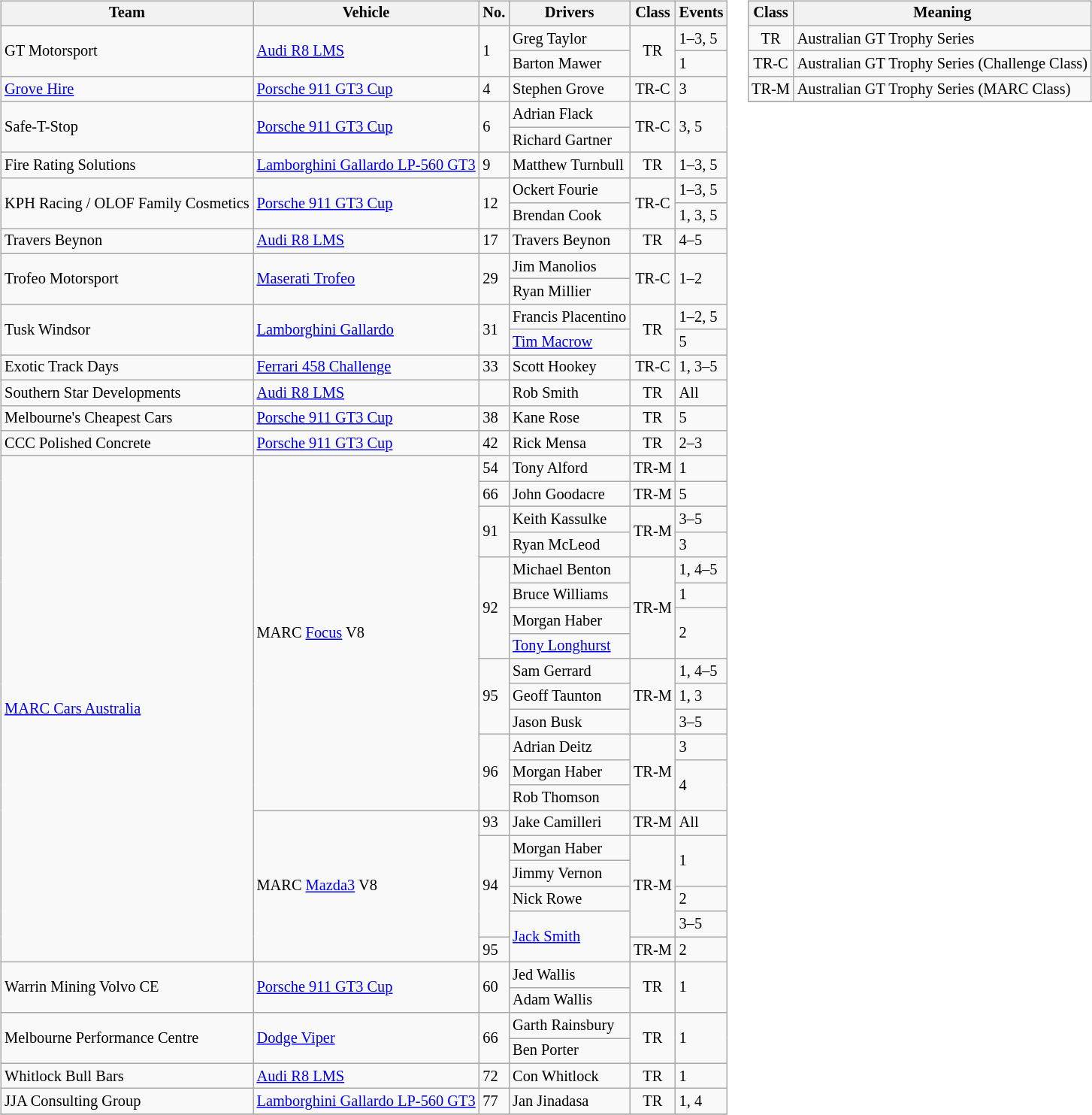<table>
<tr>
<td><br><table class="wikitable" style="font-size: 85%">
<tr>
<th>Team</th>
<th>Vehicle</th>
<th>No.</th>
<th>Drivers</th>
<th>Class</th>
<th>Events</th>
</tr>
<tr>
<td rowspan=2>GT Motorsport</td>
<td rowspan=2><a href='#'>Audi R8 LMS</a></td>
<td rowspan=2>1</td>
<td> Greg Taylor</td>
<td rowspan=2 align=center>TR</td>
<td>1–3, 5</td>
</tr>
<tr>
<td> Barton Mawer</td>
<td>1</td>
</tr>
<tr>
<td><a href='#'>Grove Hire</a></td>
<td><a href='#'>Porsche 911 GT3 Cup</a></td>
<td>4</td>
<td> Stephen Grove</td>
<td align=center>TR-C</td>
<td>3</td>
</tr>
<tr>
<td rowspan=2>Safe-T-Stop</td>
<td rowspan=2><a href='#'>Porsche 911 GT3 Cup</a></td>
<td rowspan=2>6</td>
<td> Adrian Flack</td>
<td rowspan=2 align=center>TR-C</td>
<td rowspan=2>3, 5</td>
</tr>
<tr>
<td> Richard Gartner</td>
</tr>
<tr>
<td>Fire Rating Solutions</td>
<td><a href='#'>Lamborghini Gallardo LP-560 GT3</a></td>
<td>9</td>
<td> Matthew Turnbull</td>
<td align=center>TR</td>
<td>1–3, 5</td>
</tr>
<tr>
<td rowspan=2>KPH Racing / OLOF Family Cosmetics</td>
<td rowspan=2><a href='#'>Porsche 911 GT3 Cup</a></td>
<td rowspan=2>12</td>
<td> Ockert Fourie</td>
<td rowspan=2 align=center>TR-C</td>
<td>1–3, 5</td>
</tr>
<tr>
<td> Brendan Cook</td>
<td>1, 3, 5</td>
</tr>
<tr>
<td>Travers Beynon</td>
<td><a href='#'>Audi R8 LMS</a></td>
<td>17</td>
<td> Travers Beynon</td>
<td align=center>TR</td>
<td>4–5</td>
</tr>
<tr>
<td rowspan=2>Trofeo Motorsport</td>
<td rowspan=2><a href='#'>Maserati Trofeo</a></td>
<td rowspan=2>29</td>
<td> Jim Manolios</td>
<td rowspan=2 align=center>TR-C</td>
<td rowspan=2>1–2</td>
</tr>
<tr>
<td> Ryan Millier</td>
</tr>
<tr>
<td rowspan=2>Tusk Windsor</td>
<td rowspan=2><a href='#'>Lamborghini Gallardo</a></td>
<td rowspan=2>31</td>
<td> Francis Placentino</td>
<td rowspan=2 align=center>TR</td>
<td>1–2, 5</td>
</tr>
<tr>
<td> <a href='#'>Tim Macrow</a></td>
<td>5</td>
</tr>
<tr>
<td>Exotic Track Days</td>
<td><a href='#'>Ferrari 458 Challenge</a></td>
<td>33</td>
<td> Scott Hookey</td>
<td align=center>TR-C</td>
<td>1, 3–5</td>
</tr>
<tr>
<td>Southern Star Developments</td>
<td><a href='#'>Audi R8 LMS</a></td>
<td></td>
<td> Rob Smith</td>
<td align=center>TR</td>
<td>All</td>
</tr>
<tr>
<td>Melbourne's Cheapest Cars</td>
<td><a href='#'>Porsche 911 GT3 Cup</a></td>
<td>38</td>
<td> Kane Rose</td>
<td align=center>TR</td>
<td>5</td>
</tr>
<tr>
<td>CCC Polished Concrete</td>
<td><a href='#'>Porsche 911 GT3 Cup</a></td>
<td>42</td>
<td> Rick Mensa</td>
<td align=center>TR</td>
<td>2–3</td>
</tr>
<tr>
<td rowspan=20><a href='#'>MARC Cars Australia</a></td>
<td rowspan=14>MARC <a href='#'>Focus</a> V8</td>
<td>54</td>
<td> Tony Alford</td>
<td align=center>TR-M</td>
<td>1</td>
</tr>
<tr>
<td>66</td>
<td> John Goodacre</td>
<td align=center>TR-M</td>
<td>5</td>
</tr>
<tr>
<td rowspan=2>91</td>
<td> Keith Kassulke</td>
<td rowspan=2 align=center>TR-M</td>
<td>3–5</td>
</tr>
<tr>
<td> Ryan McLeod</td>
<td>3</td>
</tr>
<tr>
<td rowspan=4>92</td>
<td> Michael Benton</td>
<td rowspan=4 align=center>TR-M</td>
<td>1, 4–5</td>
</tr>
<tr>
<td> Bruce Williams</td>
<td>1</td>
</tr>
<tr>
<td> Morgan Haber</td>
<td rowspan=2>2</td>
</tr>
<tr>
<td> <a href='#'>Tony Longhurst</a></td>
</tr>
<tr>
<td rowspan=3>95</td>
<td> Sam Gerrard</td>
<td rowspan=3 align=center>TR-M</td>
<td>1, 4–5</td>
</tr>
<tr>
<td> Geoff Taunton</td>
<td>1, 3</td>
</tr>
<tr>
<td> Jason Busk</td>
<td>3–5</td>
</tr>
<tr>
<td rowspan=3>96</td>
<td> Adrian Deitz</td>
<td rowspan=3 align=center>TR-M</td>
<td>3</td>
</tr>
<tr>
<td> Morgan Haber</td>
<td rowspan=2>4</td>
</tr>
<tr>
<td> Rob Thomson</td>
</tr>
<tr>
<td rowspan=6>MARC <a href='#'>Mazda3</a> V8</td>
<td>93</td>
<td> Jake Camilleri</td>
<td align=center>TR-M</td>
<td>All</td>
</tr>
<tr>
<td rowspan=4>94</td>
<td> Morgan Haber</td>
<td rowspan=4 align=center>TR-M</td>
<td rowspan=2>1</td>
</tr>
<tr>
<td> Jimmy Vernon</td>
</tr>
<tr>
<td> Nick Rowe</td>
<td>2</td>
</tr>
<tr>
<td rowspan=2> <a href='#'>Jack Smith</a></td>
<td>3–5</td>
</tr>
<tr>
<td>95</td>
<td align=center>TR-M</td>
<td>2</td>
</tr>
<tr>
<td rowspan=2>Warrin Mining Volvo CE</td>
<td rowspan=2><a href='#'>Porsche 911 GT3 Cup</a></td>
<td rowspan=2>60</td>
<td> Jed Wallis</td>
<td rowspan=2 align=center>TR</td>
<td rowspan=2>1</td>
</tr>
<tr>
<td> Adam Wallis</td>
</tr>
<tr>
<td rowspan=2>Melbourne Performance Centre</td>
<td rowspan=2><a href='#'>Dodge Viper</a></td>
<td rowspan=2>66</td>
<td> Garth Rainsbury</td>
<td rowspan=2 align=center>TR</td>
<td rowspan=2>1</td>
</tr>
<tr>
<td> Ben Porter</td>
</tr>
<tr>
<td>Whitlock Bull Bars</td>
<td><a href='#'>Audi R8 LMS</a></td>
<td>72</td>
<td> Con Whitlock</td>
<td align=center>TR</td>
<td>1</td>
</tr>
<tr>
<td>JJA Consulting Group</td>
<td><a href='#'>Lamborghini Gallardo LP-560 GT3</a></td>
<td>77</td>
<td> Jan Jinadasa</td>
<td align=center>TR</td>
<td>1, 4</td>
</tr>
<tr>
</tr>
</table>
</td>
<td valign="top"><br><table align="right" class="wikitable" style="font-size: 85%;">
<tr>
<th>Class</th>
<th>Meaning</th>
</tr>
<tr>
<td align="center">TR</td>
<td>Australian GT Trophy Series</td>
</tr>
<tr>
<td align="center">TR-C</td>
<td>Australian GT Trophy Series (Challenge Class)</td>
</tr>
<tr>
<td align="center">TR-M</td>
<td>Australian GT Trophy Series (MARC Class)</td>
</tr>
<tr>
</tr>
</table>
</td>
</tr>
<tr>
</tr>
</table>
